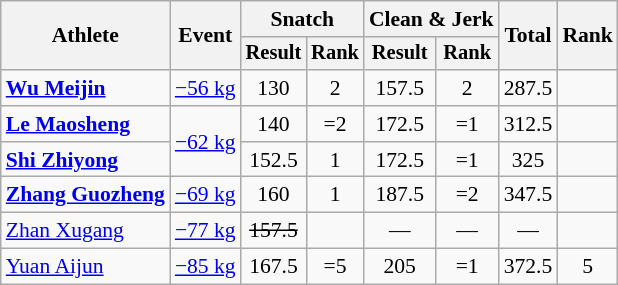<table class="wikitable" style="font-size:90%">
<tr>
<th rowspan="2">Athlete</th>
<th rowspan="2">Event</th>
<th colspan="2">Snatch</th>
<th colspan="2">Clean & Jerk</th>
<th rowspan="2">Total</th>
<th rowspan="2">Rank</th>
</tr>
<tr style="font-size:95%">
<th>Result</th>
<th>Rank</th>
<th>Result</th>
<th>Rank</th>
</tr>
<tr align=center>
<td align=left><strong><a href='#'>Wu Meijin</a></strong></td>
<td align=left><a href='#'>−56 kg</a></td>
<td>130</td>
<td>2</td>
<td>157.5</td>
<td>2</td>
<td>287.5</td>
<td></td>
</tr>
<tr align=center>
<td align=left><strong><a href='#'>Le Maosheng</a></strong></td>
<td style="text-align:left;" rowspan="2"><a href='#'>−62 kg</a></td>
<td>140</td>
<td>=2</td>
<td>172.5</td>
<td>=1</td>
<td>312.5</td>
<td></td>
</tr>
<tr align=center>
<td align=left><strong><a href='#'>Shi Zhiyong</a></strong></td>
<td>152.5 </td>
<td>1</td>
<td>172.5</td>
<td>=1</td>
<td>325 </td>
<td></td>
</tr>
<tr align=center>
<td align=left><strong><a href='#'>Zhang Guozheng</a></strong></td>
<td align=left><a href='#'>−69 kg</a></td>
<td>160</td>
<td>1</td>
<td>187.5</td>
<td>=2</td>
<td>347.5</td>
<td></td>
</tr>
<tr align=center>
<td align=left><a href='#'>Zhan Xugang</a></td>
<td align=left><a href='#'>−77 kg</a></td>
<td><s>157.5</s></td>
<td></td>
<td>—</td>
<td>—</td>
<td>—</td>
<td></td>
</tr>
<tr align=center>
<td align=left><a href='#'>Yuan Aijun</a></td>
<td align=left><a href='#'>−85 kg</a></td>
<td>167.5</td>
<td>=5</td>
<td>205</td>
<td>=1</td>
<td>372.5</td>
<td>5</td>
</tr>
</table>
